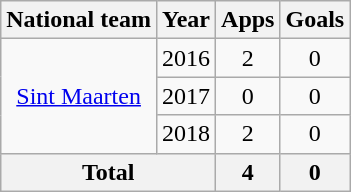<table class="wikitable" style="text-align:center">
<tr>
<th>National team</th>
<th>Year</th>
<th>Apps</th>
<th>Goals</th>
</tr>
<tr>
<td rowspan="3"><a href='#'>Sint Maarten</a></td>
<td>2016</td>
<td>2</td>
<td>0</td>
</tr>
<tr>
<td>2017</td>
<td>0</td>
<td>0</td>
</tr>
<tr>
<td>2018</td>
<td>2</td>
<td>0</td>
</tr>
<tr>
<th colspan=2>Total</th>
<th>4</th>
<th>0</th>
</tr>
</table>
